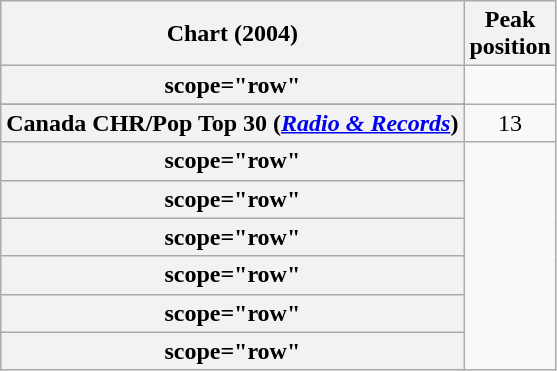<table class="wikitable sortable plainrowheaders" style="text-align:center">
<tr>
<th scope="col">Chart (2004)</th>
<th scope="col">Peak<br>position</th>
</tr>
<tr>
<th>scope="row" </th>
</tr>
<tr>
</tr>
<tr>
<th scope="row">Canada CHR/Pop Top 30 (<em><a href='#'>Radio & Records</a></em>)</th>
<td>13</td>
</tr>
<tr>
<th>scope="row" </th>
</tr>
<tr>
<th>scope="row" </th>
</tr>
<tr>
<th>scope="row" </th>
</tr>
<tr>
<th>scope="row" </th>
</tr>
<tr>
<th>scope="row" </th>
</tr>
<tr>
<th>scope="row" </th>
</tr>
</table>
